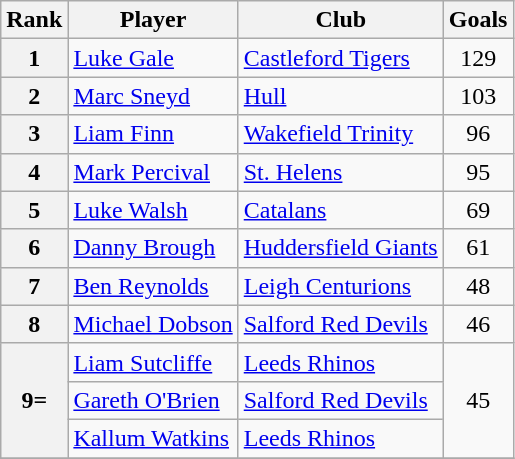<table class="wikitable" style="text-align:center">
<tr>
<th>Rank</th>
<th>Player</th>
<th>Club</th>
<th>Goals</th>
</tr>
<tr>
<th>1</th>
<td align="left"> <a href='#'>Luke Gale</a></td>
<td align="left"> <a href='#'>Castleford Tigers</a></td>
<td>129</td>
</tr>
<tr>
<th>2</th>
<td align="left"> <a href='#'>Marc Sneyd</a></td>
<td align="left"> <a href='#'>Hull</a></td>
<td>103</td>
</tr>
<tr>
<th>3</th>
<td align="left"> <a href='#'>Liam Finn</a></td>
<td align="left"> <a href='#'>Wakefield Trinity</a></td>
<td>96</td>
</tr>
<tr>
<th>4</th>
<td align="left"> <a href='#'>Mark Percival</a></td>
<td align="left"> <a href='#'>St. Helens</a></td>
<td>95</td>
</tr>
<tr>
<th>5</th>
<td align="left"> <a href='#'>Luke Walsh</a></td>
<td align="left"> <a href='#'>Catalans</a></td>
<td>69</td>
</tr>
<tr>
<th>6</th>
<td align="left"> <a href='#'>Danny Brough</a></td>
<td align="left"> <a href='#'>Huddersfield Giants</a></td>
<td>61</td>
</tr>
<tr>
<th>7</th>
<td align="left"> <a href='#'>Ben Reynolds</a></td>
<td align="left"> <a href='#'>Leigh Centurions</a></td>
<td>48</td>
</tr>
<tr>
<th>8</th>
<td align="left"> <a href='#'>Michael Dobson</a></td>
<td align="left"> <a href='#'>Salford Red Devils</a></td>
<td>46</td>
</tr>
<tr>
<th rowspan=3>9=</th>
<td align="left"> <a href='#'>Liam Sutcliffe</a></td>
<td align="left"> <a href='#'>Leeds Rhinos</a></td>
<td rowspan=3>45</td>
</tr>
<tr>
<td align="left"> <a href='#'>Gareth O'Brien</a></td>
<td align="left"> <a href='#'>Salford Red Devils</a></td>
</tr>
<tr>
<td align="left"> <a href='#'>Kallum Watkins</a></td>
<td align="left"> <a href='#'>Leeds Rhinos</a></td>
</tr>
<tr>
</tr>
</table>
